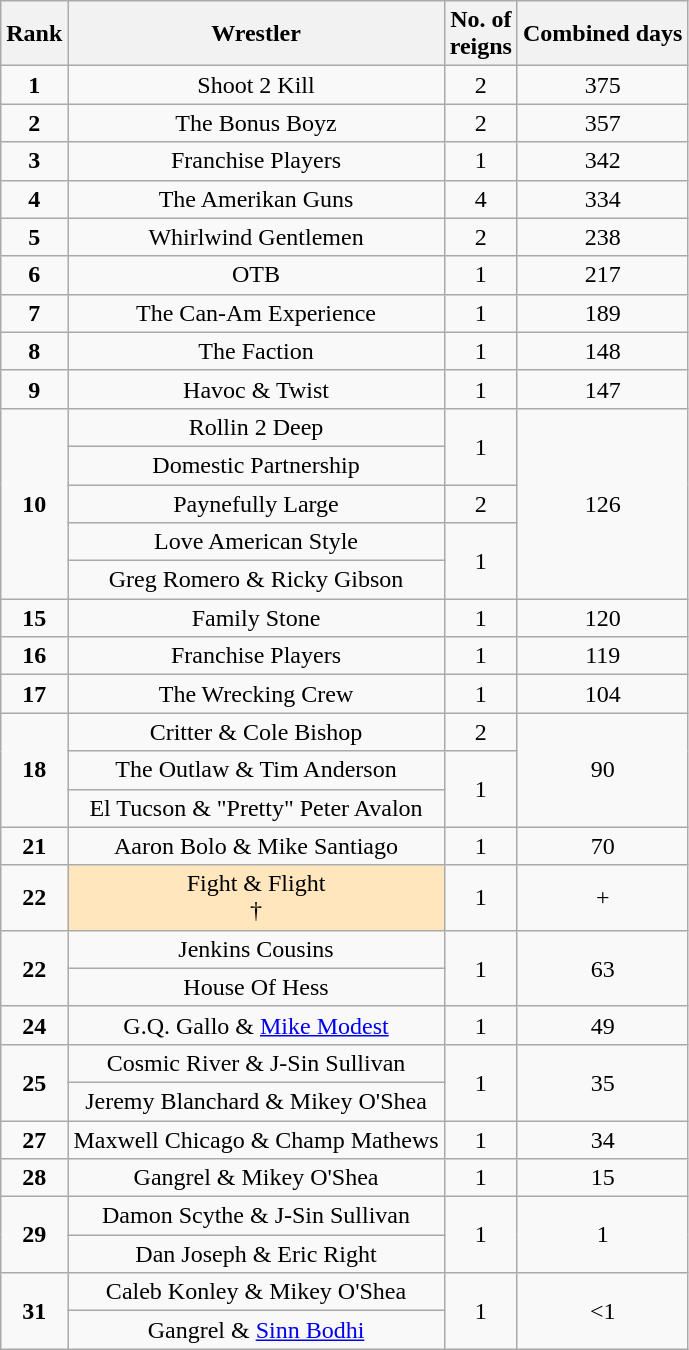<table class="wikitable sortable" style="text-align: center">
<tr>
<th>Rank</th>
<th>Wrestler</th>
<th>No. of<br>reigns</th>
<th data-sort-type="number">Combined days</th>
</tr>
<tr>
<td><strong>1</strong></td>
<td>Shoot 2 Kill<br> </td>
<td>2</td>
<td>375</td>
</tr>
<tr>
<td><strong>2</strong></td>
<td>The Bonus Boyz<br> </td>
<td>2</td>
<td>357</td>
</tr>
<tr>
<td><strong>3</strong></td>
<td>Franchise Players<br> </td>
<td>1</td>
<td>342</td>
</tr>
<tr>
<td><strong>4</strong></td>
<td>The Amerikan Guns<br> </td>
<td>4</td>
<td>334</td>
</tr>
<tr>
<td><strong>5</strong></td>
<td>Whirlwind Gentlemen<br> </td>
<td>2</td>
<td>238</td>
</tr>
<tr>
<td><strong>6</strong></td>
<td>OTB<br> </td>
<td>1</td>
<td>217</td>
</tr>
<tr>
<td><strong>7</strong></td>
<td>The Can-Am Experience<br> </td>
<td>1</td>
<td>189</td>
</tr>
<tr>
<td><strong>8</strong></td>
<td>The Faction<br> </td>
<td>1</td>
<td>148</td>
</tr>
<tr>
<td><strong>9</strong></td>
<td>Havoc & Twist</td>
<td>1</td>
<td>147</td>
</tr>
<tr>
<td scope=row rowspan=5><strong>10</strong></td>
<td>Rollin 2 Deep<br> </td>
<td scope=row rowspan=2>1</td>
<td scope=row rowspan=5>126</td>
</tr>
<tr>
<td>Domestic Partnership<br> </td>
</tr>
<tr>
<td>Paynefully Large<br> </td>
<td>2</td>
</tr>
<tr>
<td>Love American Style<br> </td>
<td scope=row rowspan=2>1</td>
</tr>
<tr>
<td>Greg Romero & Ricky Gibson</td>
</tr>
<tr>
<td><strong>15</strong></td>
<td>Family Stone<br> </td>
<td>1</td>
<td>120</td>
</tr>
<tr>
<td><strong>16</strong></td>
<td>Franchise Players<br> </td>
<td>1</td>
<td>119</td>
</tr>
<tr>
<td><strong>17</strong></td>
<td>The Wrecking Crew<br> </td>
<td>1</td>
<td>104</td>
</tr>
<tr>
<td scope=row rowspan=3><strong>18</strong></td>
<td>Critter & Cole Bishop</td>
<td>2</td>
<td rowspan=3>90</td>
</tr>
<tr>
<td>The Outlaw & Tim Anderson</td>
<td scope=row rowspan=2>1</td>
</tr>
<tr>
<td>El Tucson & "Pretty" Peter Avalon</td>
</tr>
<tr>
<td><strong>21</strong></td>
<td>Aaron Bolo & Mike Santiago</td>
<td>1</td>
<td>70</td>
</tr>
<tr>
<td><strong>22</strong></td>
<td style="background:#ffe6bd;">Fight & Flight<br> †</td>
<td>1</td>
<td>+</td>
</tr>
<tr>
<td scope=row rowspan=2><strong>22</strong></td>
<td>Jenkins Cousins<br> </td>
<td scope=row rowspan=2>1</td>
<td scope=row rowspan=2>63</td>
</tr>
<tr>
<td>House Of Hess<br> </td>
</tr>
<tr>
<td><strong>24</strong></td>
<td>G.Q. Gallo & <a href='#'>Mike Modest</a></td>
<td>1</td>
<td>49</td>
</tr>
<tr>
<td scope=row rowspan=2><strong>25</strong></td>
<td>Cosmic River & J-Sin Sullivan</td>
<td scope=row rowspan=2>1</td>
<td scope=row rowspan=2>35</td>
</tr>
<tr>
<td>Jeremy Blanchard & Mikey O'Shea</td>
</tr>
<tr>
<td><strong>27</strong></td>
<td>Maxwell Chicago & Champ Mathews</td>
<td>1</td>
<td>34</td>
</tr>
<tr>
<td><strong>28</strong></td>
<td>Gangrel & Mikey O'Shea</td>
<td>1</td>
<td>15</td>
</tr>
<tr>
<td scope=row rowspan=2><strong>29</strong></td>
<td>Damon Scythe & J-Sin Sullivan</td>
<td scope=row rowspan=2>1</td>
<td scope=row rowspan=2>1</td>
</tr>
<tr>
<td>Dan Joseph & Eric Right</td>
</tr>
<tr>
<td scope=row rowspan=2><strong>31</strong></td>
<td>Caleb Konley & Mikey O'Shea</td>
<td scope=row rowspan=2>1</td>
<td scope=row rowspan=2><1</td>
</tr>
<tr>
<td>Gangrel & <a href='#'>Sinn Bodhi</a></td>
</tr>
</table>
